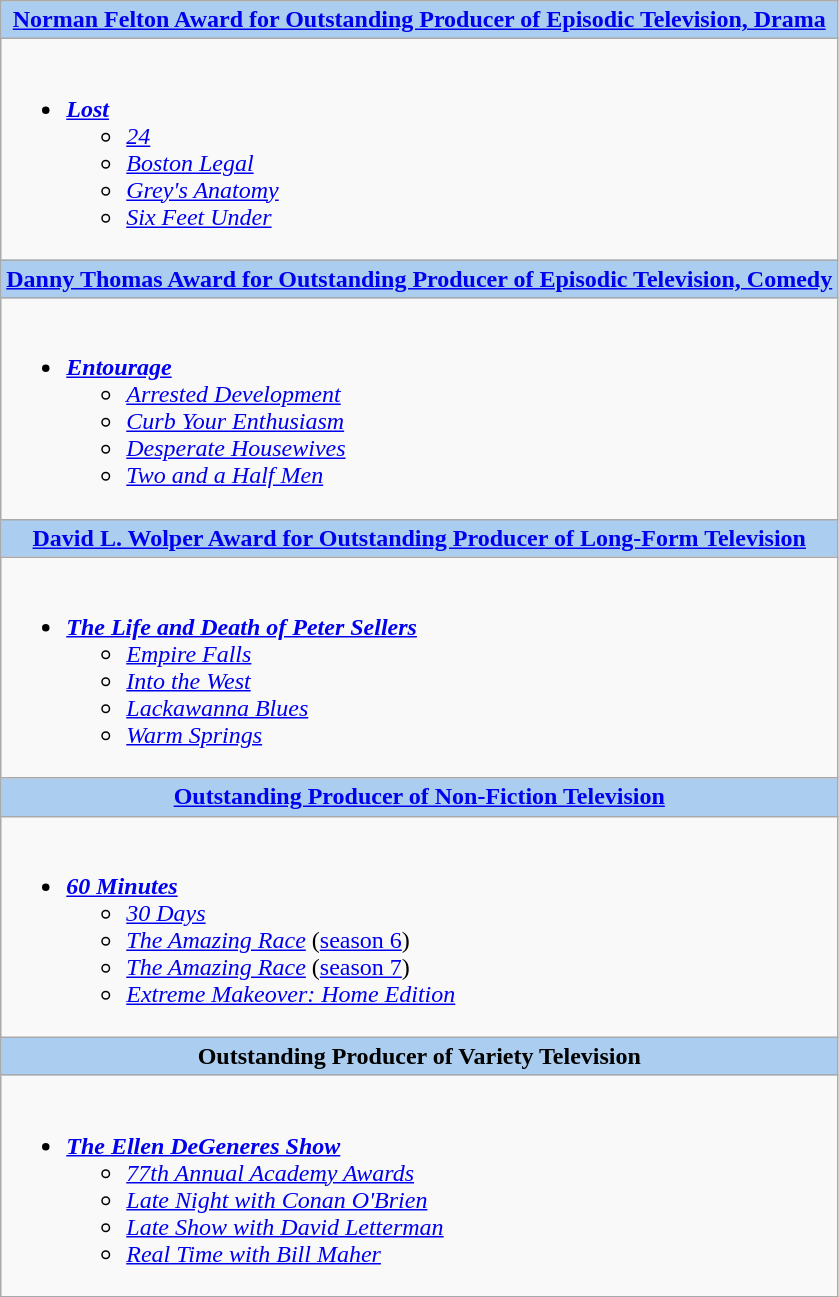<table class=wikitable style="width="100%">
<tr>
<th colspan="2" style="background:#abcdef;"><a href='#'>Norman Felton Award for Outstanding Producer of Episodic Television, Drama</a></th>
</tr>
<tr>
<td colspan="2" style="vertical-align:top;"><br><ul><li><strong><em><a href='#'>Lost</a></em></strong><ul><li><em><a href='#'>24</a></em></li><li><em><a href='#'>Boston Legal</a></em></li><li><em><a href='#'>Grey's Anatomy</a></em></li><li><em><a href='#'>Six Feet Under</a></em></li></ul></li></ul></td>
</tr>
<tr>
<th colspan="2" style="background:#abcdef;"><a href='#'>Danny Thomas Award for Outstanding Producer of Episodic Television, Comedy</a></th>
</tr>
<tr>
<td colspan="2" style="vertical-align:top;"><br><ul><li><strong><em><a href='#'>Entourage</a></em></strong><ul><li><em><a href='#'>Arrested Development</a></em></li><li><em><a href='#'>Curb Your Enthusiasm</a></em></li><li><em><a href='#'>Desperate Housewives</a></em></li><li><em><a href='#'>Two and a Half Men</a></em></li></ul></li></ul></td>
</tr>
<tr>
<th colspan="2" style="background:#abcdef;"><a href='#'>David L. Wolper Award for Outstanding Producer of Long-Form Television</a></th>
</tr>
<tr>
<td colspan="2" style="vertical-align:top;"><br><ul><li><strong><em><a href='#'>The Life and Death of Peter Sellers</a></em></strong><ul><li><em><a href='#'>Empire Falls</a></em></li><li><em><a href='#'>Into the West</a></em></li><li><em><a href='#'>Lackawanna Blues</a></em></li><li><em><a href='#'>Warm Springs</a></em></li></ul></li></ul></td>
</tr>
<tr>
<th colspan="2" style="background:#abcdef;"><a href='#'>Outstanding Producer of Non-Fiction Television</a></th>
</tr>
<tr>
<td colspan="2" style="vertical-align:top;"><br><ul><li><strong><em><a href='#'>60 Minutes</a></em></strong><ul><li><em><a href='#'>30 Days</a></em></li><li><em><a href='#'>The Amazing Race</a></em> (<a href='#'>season 6</a>)</li><li><em><a href='#'>The Amazing Race</a></em> (<a href='#'>season 7</a>)</li><li><em><a href='#'>Extreme Makeover: Home Edition</a></em></li></ul></li></ul></td>
</tr>
<tr>
<th colspan="2" style="background:#abcdef;">Outstanding Producer of Variety Television</th>
</tr>
<tr>
<td colspan="2" style="vertical-align:top;"><br><ul><li><strong><em><a href='#'>The Ellen DeGeneres Show</a></em></strong><ul><li><em><a href='#'>77th Annual Academy Awards</a></em></li><li><em><a href='#'>Late Night with Conan O'Brien</a></em></li><li><em><a href='#'>Late Show with David Letterman</a></em></li><li><em><a href='#'>Real Time with Bill Maher</a></em></li></ul></li></ul></td>
</tr>
</table>
